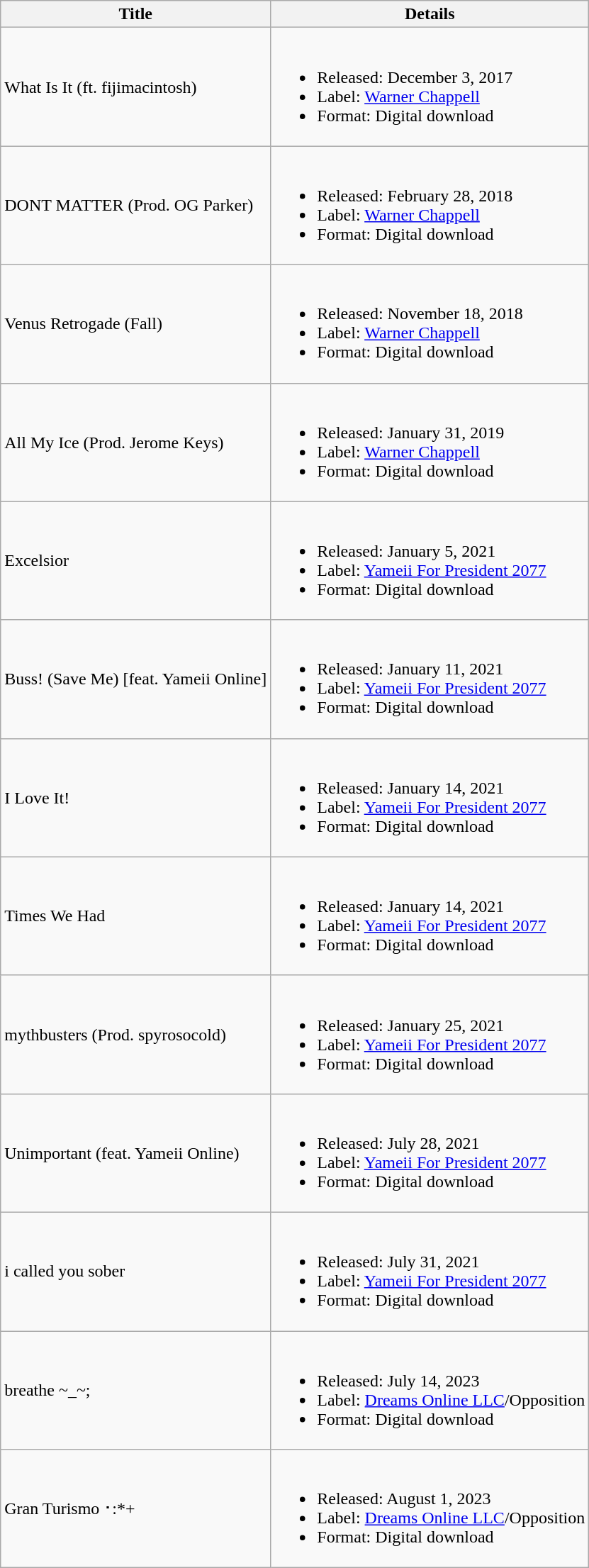<table class="wikitable">
<tr>
<th>Title</th>
<th>Details</th>
</tr>
<tr>
<td>What Is It (ft. fijimacintosh)</td>
<td><br><ul><li>Released: December 3, 2017</li><li>Label: <a href='#'>Warner Chappell</a></li><li>Format: Digital download</li></ul></td>
</tr>
<tr>
<td>DONT MATTER (Prod. OG Parker)</td>
<td><br><ul><li>Released: February 28, 2018</li><li>Label: <a href='#'>Warner Chappell</a></li><li>Format: Digital download</li></ul></td>
</tr>
<tr>
<td>Venus Retrogade (Fall)</td>
<td><br><ul><li>Released: November 18, 2018</li><li>Label: <a href='#'>Warner Chappell</a></li><li>Format: Digital download</li></ul></td>
</tr>
<tr>
<td>All My Ice (Prod. Jerome Keys)</td>
<td><br><ul><li>Released: January 31, 2019</li><li>Label: <a href='#'>Warner Chappell</a></li><li>Format: Digital download</li></ul></td>
</tr>
<tr>
<td>Excelsior</td>
<td><br><ul><li>Released: January 5, 2021</li><li>Label: <a href='#'>Yameii For President 2077</a></li><li>Format: Digital download</li></ul></td>
</tr>
<tr>
<td>Buss! (Save Me) [feat. Yameii Online]</td>
<td><br><ul><li>Released: January 11, 2021</li><li>Label: <a href='#'>Yameii For President 2077</a></li><li>Format: Digital download</li></ul></td>
</tr>
<tr>
<td>I Love It!</td>
<td><br><ul><li>Released: January 14, 2021</li><li>Label: <a href='#'>Yameii For President 2077</a></li><li>Format: Digital download</li></ul></td>
</tr>
<tr>
<td>Times We Had</td>
<td><br><ul><li>Released: January 14, 2021</li><li>Label: <a href='#'>Yameii For President 2077</a></li><li>Format: Digital download</li></ul></td>
</tr>
<tr>
<td>mythbusters (Prod. spyrosocold)</td>
<td><br><ul><li>Released: January 25, 2021</li><li>Label: <a href='#'>Yameii For President 2077</a></li><li>Format: Digital download</li></ul></td>
</tr>
<tr>
<td>Unimportant (feat. Yameii Online)</td>
<td><br><ul><li>Released: July 28, 2021</li><li>Label: <a href='#'>Yameii For President 2077</a></li><li>Format: Digital download</li></ul></td>
</tr>
<tr>
<td>i called you sober</td>
<td><br><ul><li>Released: July 31, 2021</li><li>Label: <a href='#'>Yameii For President 2077</a></li><li>Format: Digital download</li></ul></td>
</tr>
<tr>
<td>breathe ~_~;</td>
<td><br><ul><li>Released: July 14, 2023</li><li>Label: <a href='#'>Dreams Online LLC</a>/Opposition</li><li>Format: Digital download</li></ul></td>
</tr>
<tr>
<td>Gran Turismo ･:*+</td>
<td><br><ul><li>Released: August 1, 2023</li><li>Label: <a href='#'>Dreams Online LLC</a>/Opposition</li><li>Format: Digital download</li></ul></td>
</tr>
</table>
